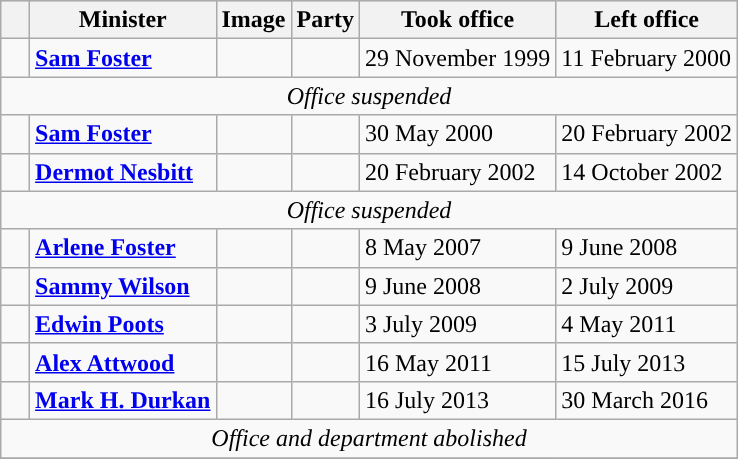<table class="wikitable" style="margin: 1em auto 1em auto">
<tr bgcolor=cccccc>
<th></th>
<th>Minister</th>
<th>Image</th>
<th>Party</th>
<th>Took office</th>
<th>Left office</th>
</tr>
<tr>
<td style="background:">   </td>
<td><strong><a href='#'>Sam Foster</a></strong></td>
<td></td>
<td></td>
<td>29 November 1999</td>
<td>11 February 2000</td>
</tr>
<tr>
<td colspan="6" align="center"><em>Office suspended</em></td>
</tr>
<tr>
<td style="background:">   </td>
<td><strong><a href='#'>Sam Foster</a></strong></td>
<td></td>
<td></td>
<td>30 May 2000</td>
<td>20 February 2002</td>
</tr>
<tr>
<td style="background:">   </td>
<td><strong><a href='#'>Dermot Nesbitt</a></strong></td>
<td></td>
<td></td>
<td>20 February 2002</td>
<td>14 October 2002</td>
</tr>
<tr>
<td colspan="6" align="center"><em>Office suspended</em></td>
</tr>
<tr>
<td style="background:">   </td>
<td><strong><a href='#'>Arlene Foster</a></strong></td>
<td></td>
<td></td>
<td>8 May 2007</td>
<td>9 June 2008</td>
</tr>
<tr>
<td style="background:">   </td>
<td><strong><a href='#'>Sammy Wilson</a></strong></td>
<td></td>
<td></td>
<td>9 June 2008</td>
<td>2 July 2009</td>
</tr>
<tr>
<td style="background:">   </td>
<td><strong><a href='#'>Edwin Poots</a></strong></td>
<td></td>
<td></td>
<td>3 July 2009</td>
<td>4 May 2011</td>
</tr>
<tr>
<td style="background:">   </td>
<td><strong><a href='#'>Alex Attwood</a></strong></td>
<td></td>
<td></td>
<td>16 May 2011</td>
<td>15 July 2013</td>
</tr>
<tr>
<td style="background:">   </td>
<td><strong><a href='#'>Mark H. Durkan</a></strong></td>
<td></td>
<td></td>
<td>16 July 2013</td>
<td>30 March 2016</td>
</tr>
<tr>
<td colspan="6" align="center"><em>Office and department abolished</em></td>
</tr>
<tr>
</tr>
</table>
